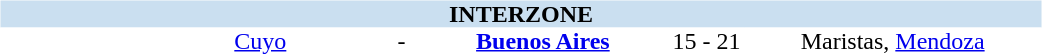<table table width=700>
<tr>
<td width=700 valign="top"><br><table border=0 cellspacing=0 cellpadding=0 style="font-size: 100%; border-collapse: collapse;" width=100%>
<tr bgcolor="#CADFF0">
<td style="font-size:100%"; align="center" colspan="6"><strong>INTERZONE</strong></td>
</tr>
<tr align=center bgcolor=#FFFFFF>
<td width=90></td>
<td width=170><a href='#'>Cuyo</a></td>
<td width=20>-</td>
<td width=170><strong><a href='#'>Buenos Aires</a></strong></td>
<td width=50>15 - 21</td>
<td width=200>Maristas, <a href='#'>Mendoza</a></td>
</tr>
</table>
</td>
</tr>
</table>
